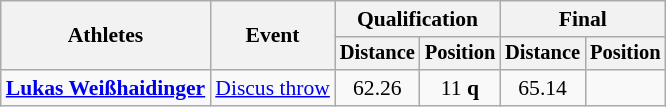<table class=wikitable style="font-size:90%">
<tr>
<th rowspan="2">Athletes</th>
<th rowspan="2">Event</th>
<th colspan="2">Qualification</th>
<th colspan="2">Final</th>
</tr>
<tr style="font-size:95%">
<th>Distance</th>
<th>Position</th>
<th>Distance</th>
<th>Position</th>
</tr>
<tr>
<td><strong><a href='#'>Lukas Weißhaidinger</a></strong></td>
<td><a href='#'>Discus throw</a></td>
<td align=center>62.26</td>
<td align=center>11 <strong>q</strong></td>
<td align=center>65.14</td>
<td align=center></td>
</tr>
</table>
